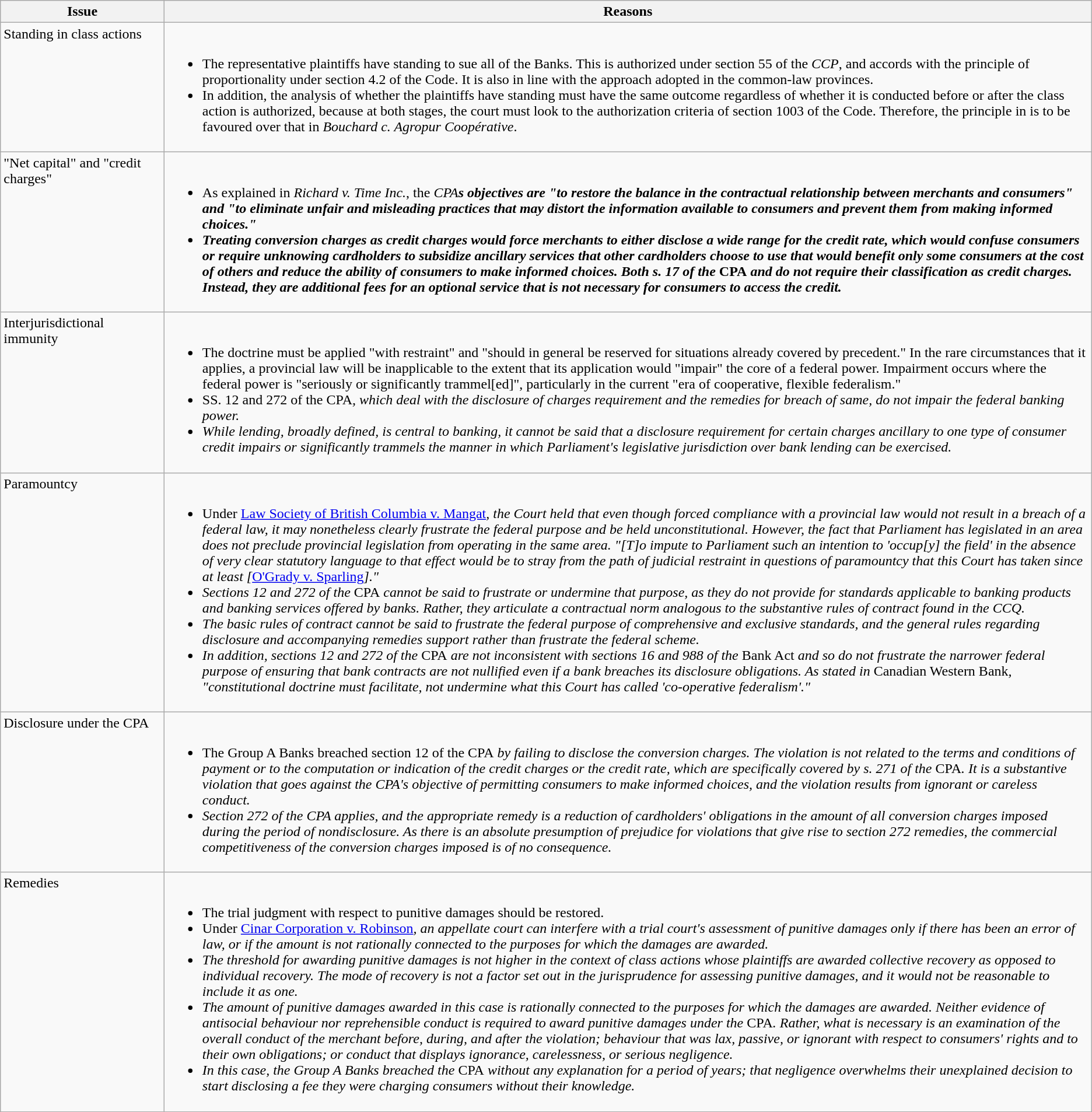<table class="wikitable">
<tr>
<th width=15%>Issue</th>
<th>Reasons</th>
</tr>
<tr valign = "top">
<td>Standing in class actions</td>
<td><br><ul><li>The representative plaintiffs have standing to sue all of the Banks. This is authorized under section 55 of the <em>CCP</em>, and accords with the principle of proportionality under section  4.2 of the Code. It is also in line with the approach adopted in the common-law provinces.</li><li>In addition, the analysis of whether the plaintiffs have standing must have the same outcome regardless of whether it is conducted before or after the class action is authorized, because at both stages, the court must look to the authorization criteria of section 1003 of the Code. Therefore, the principle in  is to be favoured over that in <em>Bouchard c. Agropur Coopérative</em>.</li></ul></td>
</tr>
<tr valign = "top">
<td>"Net capital" and "credit charges"</td>
<td><br><ul><li>As explained in <em>Richard v. Time Inc.</em>, the <em>CPA<strong>s objectives are "to restore the balance in the contractual relationship between merchants and consumers" and "to eliminate unfair and misleading practices that may distort the information available to consumers and prevent them from making informed choices."</li><li>Treating conversion charges as credit charges would force merchants to either disclose a wide range for the credit rate, which would confuse consumers or require unknowing cardholders to subsidize ancillary services that other cardholders choose to use that would benefit only some consumers at the cost of others and reduce the ability of consumers to make informed choices. Both s. 17 of the </em>CPA<em> and  do not require their classification as credit charges. Instead, they are additional fees for an optional service that is not necessary for consumers to access the credit.</li></ul></td>
</tr>
<tr valign = "top">
<td>Interjurisdictional immunity</td>
<td><br><ul><li>The doctrine must be applied "with restraint" and "should in general be reserved for situations already covered by precedent." In the rare circumstances that it applies, a provincial law will be inapplicable to the extent that its application would "impair" the core of a federal power. Impairment occurs where the federal power is "seriously or significantly trammel[ed]", particularly in the current "era of cooperative, flexible federalism."</li><li>SS. 12 and 272 of the </em>CPA<em>, which deal with the disclosure of charges requirement and the remedies for breach of same, do not impair the federal banking power.</li><li>While lending, broadly defined, is central to banking, it cannot be said that a disclosure requirement for certain charges ancillary to one type of consumer credit impairs or significantly trammels the manner in which Parliament's legislative jurisdiction over bank lending can be exercised.</li></ul></td>
</tr>
<tr valign = "top">
<td>Paramountcy</td>
<td><br><ul><li>Under </em><a href='#'>Law Society of British Columbia v. Mangat</a><em>, the Court held that even though forced compliance with a provincial law would not result in a breach of a federal law, it may nonetheless clearly frustrate the federal purpose and be held unconstitutional. However, the fact that Parliament has legislated in an area does not preclude provincial legislation from operating in the same area. "[T]o impute to Parliament such an intention to 'occup[y] the field' in the absence of very clear statutory language to that effect would be to stray from the path of judicial restraint in questions of paramountcy that this Court has taken since at least [</em><a href='#'>O'Grady v. Sparling</a><em>]."</li><li>Sections 12 and 272 of the </em>CPA<em> cannot be said to frustrate or undermine that purpose, as they do not provide for standards applicable to banking products and banking services offered by banks. Rather, they articulate a contractual norm analogous to the substantive rules of contract found in the CCQ.</li><li>The basic rules of contract cannot be said to frustrate the federal purpose of comprehensive and exclusive standards, and the general rules regarding disclosure and accompanying remedies support rather than frustrate the federal scheme.</li><li>In addition, sections 12 and 272 of the </em>CPA<em> are not inconsistent with sections 16 and 988 of the </em>Bank Act<em> and so do not frustrate the narrower federal purpose of ensuring that bank contracts are not nullified even if a bank breaches its disclosure obligations. As stated in </em>Canadian Western Bank<em>, "constitutional doctrine must facilitate, not undermine what this Court has called 'co-operative federalism'."</li></ul></td>
</tr>
<tr valign = "top">
<td>Disclosure under the </em>CPA<em></td>
<td><br><ul><li>The Group A Banks breached section 12 of the </em>CPA<em> by failing to disclose the conversion charges. The violation is not related to the terms and conditions of payment or to the computation or indication of the credit charges or the credit rate, which are specifically covered by s. 271 of the </em>CPA<em>. It is a substantive violation that goes against the CPA's objective of permitting consumers to make informed choices, and the violation results from ignorant or careless conduct.</li><li>Section 272 of the CPA applies, and the appropriate remedy is a reduction of cardholders' obligations in the amount of all conversion charges imposed during the period of nondisclosure. As there is an absolute presumption of prejudice for violations that give rise to section 272 remedies, the commercial competitiveness of the conversion charges imposed is of no consequence.</li></ul></td>
</tr>
<tr valign = "top">
<td>Remedies</td>
<td><br><ul><li>The trial judgment with respect to punitive damages should be restored.</li><li>Under </em><a href='#'>Cinar Corporation v. Robinson</a><em>, an appellate court can interfere with a trial court's assessment of punitive damages only if there has been an error of law, or if the amount is not rationally connected to the purposes for which the damages are awarded.</li><li>The threshold for awarding punitive damages is not higher in the context of class actions whose plaintiffs are awarded collective recovery as opposed to individual recovery. The mode of recovery is not a factor set out in the jurisprudence for assessing punitive damages, and it would not be reasonable to include it as one.</li><li>The amount of punitive damages awarded in this case is rationally connected to the purposes for which the damages are awarded. Neither evidence of antisocial behaviour nor reprehensible conduct is required to award punitive damages under the </em>CPA<em>. Rather, what is necessary is an examination of the overall conduct of the merchant before, during, and after the violation; behaviour that was lax, passive, or ignorant with respect to consumers' rights and to their own obligations; or conduct that displays ignorance, carelessness, or serious negligence.</li><li>In this case, the Group A Banks breached the </em>CPA<em> without any explanation for a period of years; that negligence overwhelms their unexplained decision to start disclosing a fee they were charging consumers without their knowledge.</li></ul></td>
</tr>
</table>
